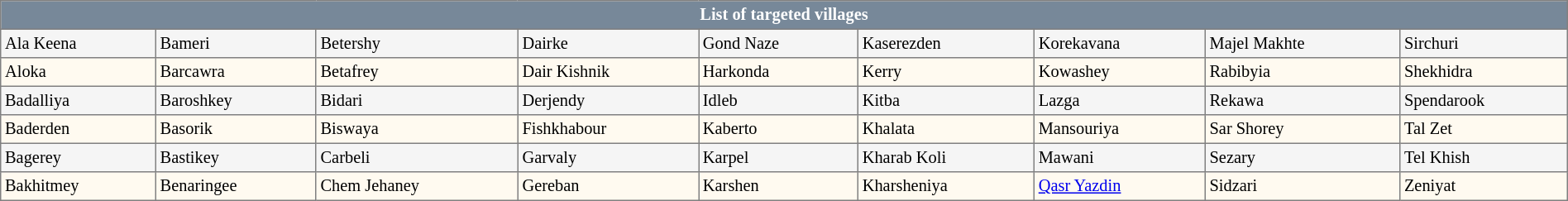<table border="2" cellspacing="0" cellpadding="3" rules="all" width="100%" style="clear:all; margin:3px 0 0em 0em; border-style: solid; border-width: 1px; border-collapse:collapse; font-size:85%; empty-cells:show">
<tr>
<td colspan="14" align=center style="background:#778899; color:white"><strong>List of targeted villages</strong> </td>
</tr>
<tr bgcolor="#f5f5f5">
<td>Ala Keena</td>
<td>Bameri</td>
<td>Betershy</td>
<td>Dairke</td>
<td>Gond Naze</td>
<td>Kaserezden</td>
<td>Korekavana</td>
<td>Majel Makhte</td>
<td>Sirchuri</td>
</tr>
<tr bgcolor="#fffaf0">
<td>Aloka</td>
<td>Barcawra</td>
<td>Betafrey</td>
<td>Dair Kishnik</td>
<td>Harkonda</td>
<td>Kerry</td>
<td>Kowashey</td>
<td>Rabibyia</td>
<td>Shekhidra</td>
</tr>
<tr bgcolor="#f5f5f5">
<td>Badalliya</td>
<td>Baroshkey</td>
<td>Bidari</td>
<td>Derjendy</td>
<td>Idleb</td>
<td>Kitba</td>
<td>Lazga</td>
<td>Rekawa</td>
<td>Spendarook</td>
</tr>
<tr bgcolor="#fffaf0">
<td>Baderden</td>
<td>Basorik</td>
<td>Biswaya</td>
<td>Fishkhabour</td>
<td>Kaberto</td>
<td>Khalata</td>
<td>Mansouriya</td>
<td>Sar Shorey</td>
<td>Tal Zet</td>
</tr>
<tr bgcolor="#f5f5f5">
<td>Bagerey</td>
<td>Bastikey</td>
<td>Carbeli</td>
<td>Garvaly</td>
<td>Karpel</td>
<td>Kharab Koli</td>
<td>Mawani</td>
<td>Sezary</td>
<td>Tel Khish</td>
</tr>
<tr bgcolor="#fffaf0">
<td>Bakhitmey</td>
<td>Benaringee</td>
<td>Chem Jehaney</td>
<td>Gereban</td>
<td>Karshen</td>
<td>Kharsheniya</td>
<td><a href='#'>Qasr Yazdin</a></td>
<td>Sidzari</td>
<td>Zeniyat</td>
</tr>
</table>
